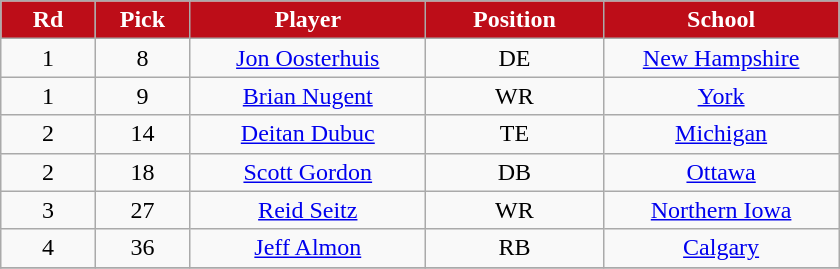<table class="wikitable sortable">
<tr>
<th style="background:#bd0d18;color:#FFFFFF;"  width="8%">Rd</th>
<th style="background:#bd0d18;color:#FFFFFF;"  width="8%">Pick</th>
<th style="background:#bd0d18;color:#FFFFFF;"  width="20%">Player</th>
<th style="background:#bd0d18;color:#FFFFFF;"  width="15%">Position</th>
<th style="background:#bd0d18;color:#FFFFFF;"  width="20%">School</th>
</tr>
<tr align="center">
<td align=center>1</td>
<td>8</td>
<td><a href='#'>Jon Oosterhuis</a></td>
<td>DE</td>
<td><a href='#'>New Hampshire</a></td>
</tr>
<tr align="center">
<td align=center>1</td>
<td>9</td>
<td><a href='#'>Brian Nugent</a></td>
<td>WR</td>
<td><a href='#'>York</a></td>
</tr>
<tr align="center">
<td align=center>2</td>
<td>14</td>
<td><a href='#'>Deitan Dubuc</a></td>
<td>TE</td>
<td><a href='#'>Michigan</a></td>
</tr>
<tr align="center">
<td align=center>2</td>
<td>18</td>
<td><a href='#'>Scott Gordon</a></td>
<td>DB</td>
<td><a href='#'>Ottawa</a></td>
</tr>
<tr align="center">
<td align=center>3</td>
<td>27</td>
<td><a href='#'>Reid Seitz</a></td>
<td>WR</td>
<td><a href='#'>Northern Iowa</a></td>
</tr>
<tr align="center">
<td align=center>4</td>
<td>36</td>
<td><a href='#'>Jeff Almon</a></td>
<td>RB</td>
<td><a href='#'>Calgary</a></td>
</tr>
<tr>
</tr>
</table>
